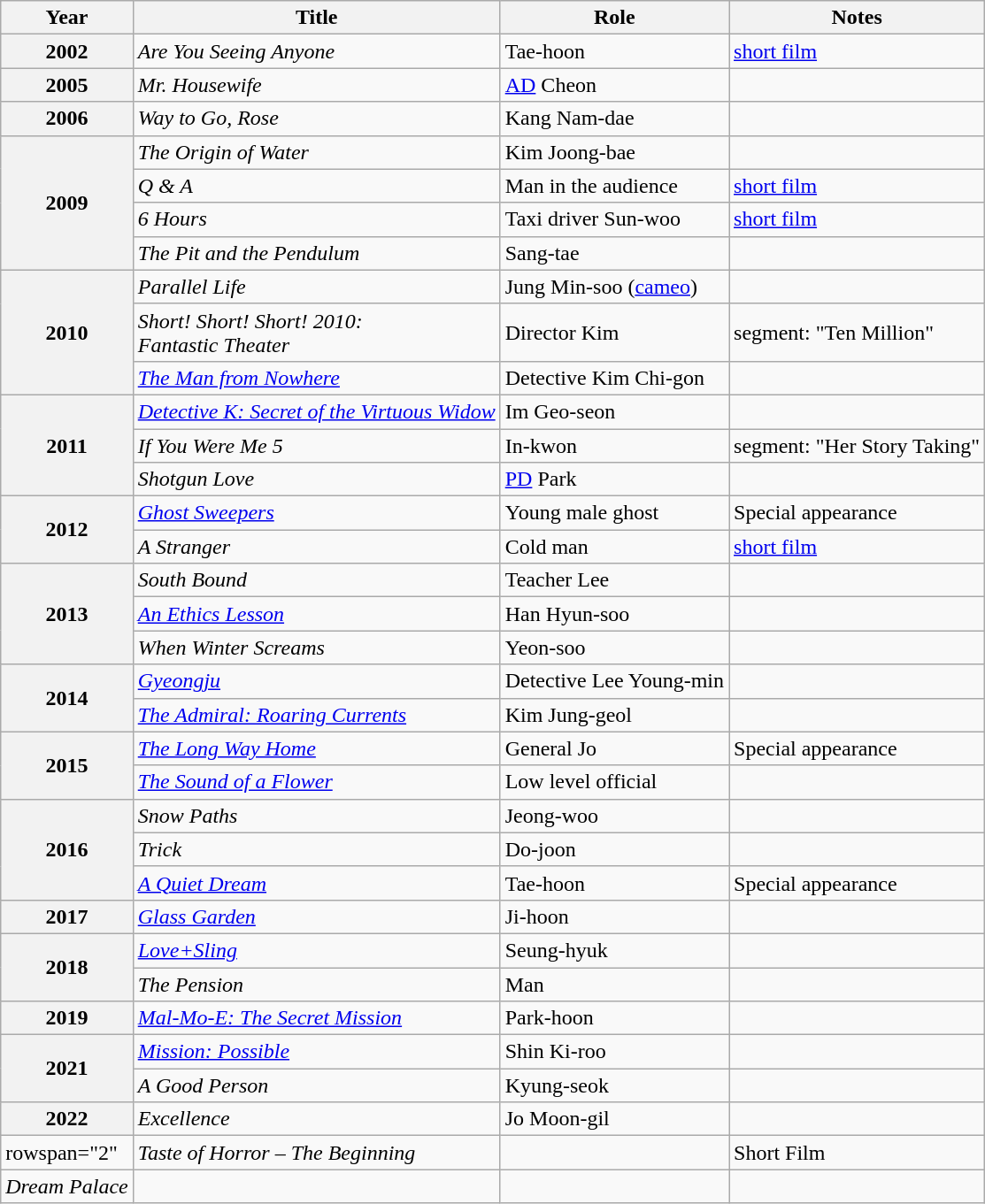<table class="wikitable plainrowheaders sortable">
<tr>
<th scope="col">Year</th>
<th scope="col">Title</th>
<th scope="col">Role</th>
<th scope="col">Notes</th>
</tr>
<tr>
<th scope="row">2002</th>
<td><em>Are You Seeing Anyone</em></td>
<td>Tae-hoon</td>
<td><a href='#'>short film</a></td>
</tr>
<tr>
<th scope="row">2005</th>
<td><em>Mr. Housewife</em></td>
<td><a href='#'>AD</a> Cheon</td>
<td></td>
</tr>
<tr>
<th scope="row">2006</th>
<td><em>Way to Go, Rose</em></td>
<td>Kang Nam-dae</td>
<td></td>
</tr>
<tr>
<th scope="row" rowspan="4">2009</th>
<td><em>The Origin of Water</em></td>
<td>Kim Joong-bae</td>
<td></td>
</tr>
<tr>
<td><em>Q & A</em></td>
<td>Man in the audience</td>
<td><a href='#'>short film</a></td>
</tr>
<tr>
<td><em>6 Hours</em></td>
<td>Taxi driver Sun-woo</td>
<td><a href='#'>short film</a></td>
</tr>
<tr>
<td><em>The Pit and the Pendulum</em></td>
<td>Sang-tae</td>
<td></td>
</tr>
<tr>
<th scope="row" rowspan="3">2010</th>
<td><em>Parallel Life</em></td>
<td>Jung Min-soo (<a href='#'>cameo</a>)</td>
<td></td>
</tr>
<tr>
<td><em>Short! Short! Short! 2010: <br> Fantastic Theater</em></td>
<td>Director Kim</td>
<td>segment: "Ten Million"</td>
</tr>
<tr>
<td><em><a href='#'>The Man from Nowhere</a></em></td>
<td>Detective Kim Chi-gon</td>
<td></td>
</tr>
<tr>
<th scope="row" rowspan="3">2011</th>
<td><em><a href='#'>Detective K: Secret of the Virtuous Widow</a></em></td>
<td>Im Geo-seon</td>
<td></td>
</tr>
<tr>
<td><em>If You Were Me 5</em></td>
<td>In-kwon</td>
<td>segment: "Her Story Taking"</td>
</tr>
<tr>
<td><em>Shotgun Love</em></td>
<td><a href='#'>PD</a> Park</td>
<td></td>
</tr>
<tr>
<th scope="row" rowspan="2">2012</th>
<td><em><a href='#'>Ghost Sweepers</a></em></td>
<td>Young male ghost</td>
<td>Special appearance</td>
</tr>
<tr>
<td><em>A Stranger</em> </td>
<td>Cold man</td>
<td><a href='#'>short film</a></td>
</tr>
<tr>
<th scope="row" rowspan="3">2013</th>
<td><em>South Bound</em></td>
<td>Teacher Lee </td>
<td></td>
</tr>
<tr>
<td><em><a href='#'>An Ethics Lesson</a></em></td>
<td>Han Hyun-soo</td>
<td></td>
</tr>
<tr>
<td><em>When Winter Screams</em></td>
<td>Yeon-soo</td>
<td></td>
</tr>
<tr>
<th scope="row" rowspan="2">2014</th>
<td><em><a href='#'>Gyeongju</a></em></td>
<td>Detective Lee Young-min</td>
<td></td>
</tr>
<tr>
<td><em><a href='#'>The Admiral: Roaring Currents</a></em></td>
<td>Kim Jung-geol</td>
<td></td>
</tr>
<tr>
<th scope="row" rowspan="2">2015</th>
<td><em><a href='#'>The Long Way Home</a></em></td>
<td>General Jo</td>
<td>Special appearance</td>
</tr>
<tr>
<td><em><a href='#'>The Sound of a Flower</a></em></td>
<td>Low level official</td>
<td></td>
</tr>
<tr>
<th scope="row" rowspan="3">2016</th>
<td><em>Snow Paths</em></td>
<td>Jeong-woo</td>
<td></td>
</tr>
<tr>
<td><em>Trick</em></td>
<td>Do-joon</td>
<td></td>
</tr>
<tr>
<td><em><a href='#'>A Quiet Dream</a></em></td>
<td>Tae-hoon</td>
<td>Special appearance</td>
</tr>
<tr>
<th scope="row">2017</th>
<td><em><a href='#'>Glass Garden</a></em></td>
<td>Ji-hoon</td>
<td></td>
</tr>
<tr>
<th scope="row" rowspan="2">2018</th>
<td><em><a href='#'>Love+Sling</a></em></td>
<td>Seung-hyuk</td>
<td></td>
</tr>
<tr>
<td><em>The Pension</em></td>
<td>Man</td>
<td></td>
</tr>
<tr>
<th scope="row">2019</th>
<td><em><a href='#'>Mal-Mo-E: The Secret Mission</a></em></td>
<td>Park-hoon</td>
<td></td>
</tr>
<tr>
<th scope="row" rowspan="2">2021</th>
<td><em><a href='#'>Mission: Possible</a></em></td>
<td>Shin Ki-roo</td>
<td></td>
</tr>
<tr>
<td><em>A Good Person</em></td>
<td>Kyung-seok</td>
<td></td>
</tr>
<tr>
<th scope="row">2022</th>
<td><em>Excellence</em></td>
<td>Jo Moon-gil</td>
<td></td>
</tr>
<tr>
<td>rowspan="2" </td>
<td><em>Taste of Horror – The Beginning </em></td>
<td></td>
<td>Short Film</td>
</tr>
<tr>
<td><em>Dream Palace</em></td>
<td></td>
<td></td>
</tr>
</table>
